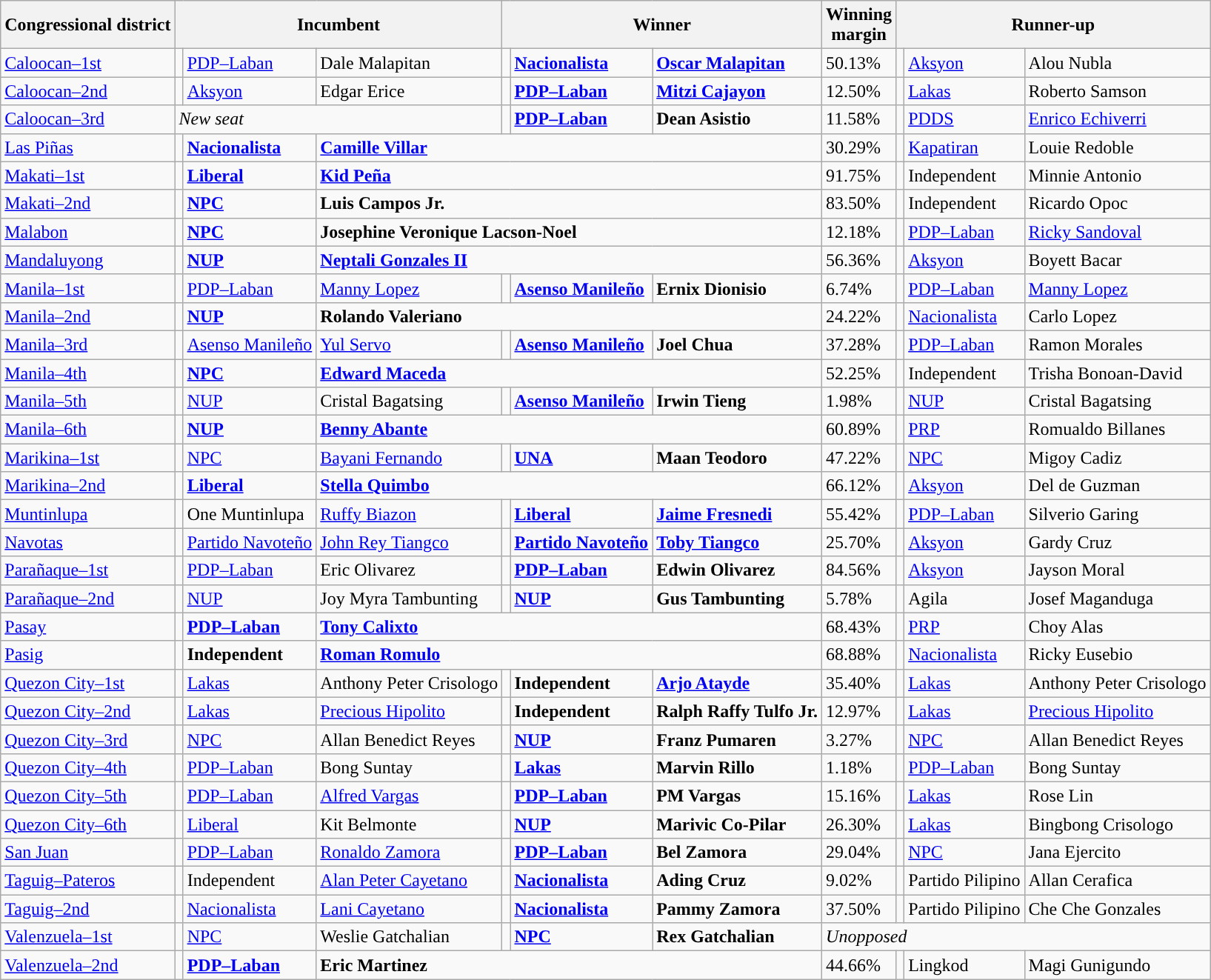<table class="wikitable sortable mw-collapsible mw-collapsed">
<tr>
<th>Congressional district</th>
<th colspan="3">Incumbent</th>
<th colspan="3">Winner</th>
<th>Winning<br>margin</th>
<th colspan="3">Runner-up</th>
</tr>
<tr>
<td><a href='#'>Caloocan–1st</a></td>
<td></td>
<td><a href='#'>PDP–Laban</a></td>
<td>Dale Malapitan</td>
<td></td>
<td><a href='#'><strong>Nacionalista</strong></a></td>
<td><strong><a href='#'>Oscar Malapitan</a></strong></td>
<td>50.13%</td>
<td></td>
<td><a href='#'>Aksyon</a></td>
<td>Alou Nubla</td>
</tr>
<tr>
<td><a href='#'>Caloocan–2nd</a></td>
<td></td>
<td><a href='#'>Aksyon</a></td>
<td>Edgar Erice</td>
<td></td>
<td><strong><a href='#'>PDP–Laban</a></strong></td>
<td><strong><a href='#'>Mitzi Cajayon</a></strong></td>
<td>12.50%</td>
<td></td>
<td><a href='#'>Lakas</a></td>
<td>Roberto Samson</td>
</tr>
<tr>
<td><a href='#'>Caloocan–3rd</a></td>
<td colspan="3"><em>New seat</em></td>
<td></td>
<td><strong><a href='#'>PDP–Laban</a></strong></td>
<td><strong>Dean Asistio</strong></td>
<td>11.58%</td>
<td></td>
<td><a href='#'>PDDS</a></td>
<td><a href='#'>Enrico Echiverri</a></td>
</tr>
<tr>
<td><a href='#'>Las Piñas</a></td>
<td></td>
<td><a href='#'><strong>Nacionalista</strong></a></td>
<td colspan="4"><strong><a href='#'>Camille Villar</a></strong></td>
<td>30.29%</td>
<td></td>
<td><a href='#'>Kapatiran</a></td>
<td>Louie Redoble</td>
</tr>
<tr>
<td><a href='#'>Makati–1st</a></td>
<td></td>
<td><a href='#'><strong>Liberal</strong></a></td>
<td colspan="4"><strong><a href='#'>Kid Peña</a></strong></td>
<td>91.75%</td>
<td></td>
<td>Independent</td>
<td>Minnie Antonio</td>
</tr>
<tr>
<td><a href='#'>Makati–2nd</a></td>
<td></td>
<td><a href='#'><strong>NPC</strong></a></td>
<td colspan="4"><strong>Luis Campos Jr.</strong></td>
<td>83.50%</td>
<td></td>
<td>Independent</td>
<td>Ricardo Opoc</td>
</tr>
<tr>
<td><a href='#'>Malabon</a></td>
<td></td>
<td><a href='#'><strong>NPC</strong></a></td>
<td colspan="4"><strong>Josephine Veronique Lacson-Noel</strong></td>
<td>12.18%</td>
<td></td>
<td><a href='#'>PDP–Laban</a></td>
<td><a href='#'>Ricky Sandoval</a></td>
</tr>
<tr>
<td><a href='#'>Mandaluyong</a></td>
<td></td>
<td><a href='#'><strong>NUP</strong></a></td>
<td colspan="4"><strong><a href='#'>Neptali Gonzales II</a></strong></td>
<td>56.36%</td>
<td></td>
<td><a href='#'>Aksyon</a></td>
<td>Boyett Bacar</td>
</tr>
<tr>
<td><a href='#'>Manila–1st</a></td>
<td></td>
<td><a href='#'>PDP–Laban</a></td>
<td><a href='#'>Manny Lopez</a></td>
<td></td>
<td><strong><a href='#'>Asenso Manileño</a></strong></td>
<td><strong>Ernix Dionisio</strong></td>
<td>6.74%</td>
<td></td>
<td><a href='#'>PDP–Laban</a></td>
<td><a href='#'>Manny Lopez</a></td>
</tr>
<tr>
<td><a href='#'>Manila–2nd</a></td>
<td></td>
<td><a href='#'><strong>NUP</strong></a></td>
<td colspan="4"><strong>Rolando Valeriano</strong></td>
<td>24.22%</td>
<td></td>
<td><a href='#'>Nacionalista</a></td>
<td>Carlo Lopez</td>
</tr>
<tr>
<td><a href='#'>Manila–3rd</a></td>
<td></td>
<td><a href='#'>Asenso Manileño</a></td>
<td><a href='#'>Yul Servo</a></td>
<td></td>
<td><strong><a href='#'>Asenso Manileño</a></strong></td>
<td><strong>Joel Chua</strong></td>
<td>37.28%</td>
<td></td>
<td><a href='#'>PDP–Laban</a></td>
<td>Ramon Morales</td>
</tr>
<tr>
<td><a href='#'>Manila–4th</a></td>
<td></td>
<td><a href='#'><strong>NPC</strong></a></td>
<td colspan="4"><strong><a href='#'>Edward Maceda</a></strong></td>
<td>52.25%</td>
<td></td>
<td>Independent</td>
<td>Trisha Bonoan-David</td>
</tr>
<tr>
<td><a href='#'>Manila–5th</a></td>
<td></td>
<td><a href='#'>NUP</a></td>
<td>Cristal Bagatsing</td>
<td></td>
<td><strong><a href='#'>Asenso Manileño</a></strong></td>
<td><strong>Irwin Tieng</strong></td>
<td>1.98%</td>
<td></td>
<td><a href='#'>NUP</a></td>
<td>Cristal Bagatsing</td>
</tr>
<tr>
<td><a href='#'>Manila–6th</a></td>
<td></td>
<td><a href='#'><strong>NUP</strong></a></td>
<td colspan="4"><strong><a href='#'>Benny Abante</a></strong></td>
<td>60.89%</td>
<td></td>
<td><a href='#'>PRP</a></td>
<td>Romualdo Billanes</td>
</tr>
<tr>
<td><a href='#'>Marikina–1st</a></td>
<td></td>
<td><a href='#'>NPC</a></td>
<td><a href='#'>Bayani Fernando</a></td>
<td></td>
<td><a href='#'><strong>UNA</strong></a></td>
<td><strong>Maan Teodoro</strong></td>
<td>47.22%</td>
<td></td>
<td><a href='#'>NPC</a></td>
<td>Migoy Cadiz</td>
</tr>
<tr>
<td><a href='#'>Marikina–2nd</a></td>
<td></td>
<td><a href='#'><strong>Liberal</strong></a></td>
<td colspan="4"><strong><a href='#'>Stella Quimbo</a></strong></td>
<td>66.12%</td>
<td></td>
<td><a href='#'>Aksyon</a></td>
<td>Del de Guzman</td>
</tr>
<tr>
<td><a href='#'>Muntinlupa</a></td>
<td></td>
<td>One Muntinlupa</td>
<td><a href='#'>Ruffy Biazon</a></td>
<td></td>
<td><a href='#'><strong>Liberal</strong></a></td>
<td><strong><a href='#'>Jaime Fresnedi</a></strong></td>
<td>55.42%</td>
<td></td>
<td><a href='#'>PDP–Laban</a></td>
<td>Silverio Garing</td>
</tr>
<tr>
<td><a href='#'>Navotas</a></td>
<td></td>
<td><a href='#'>Partido Navoteño</a></td>
<td><a href='#'>John Rey Tiangco</a></td>
<td></td>
<td><strong><a href='#'>Partido Navoteño</a></strong></td>
<td><strong><a href='#'>Toby Tiangco</a></strong></td>
<td>25.70%</td>
<td></td>
<td><a href='#'>Aksyon</a></td>
<td>Gardy Cruz</td>
</tr>
<tr>
<td><a href='#'>Parañaque–1st</a></td>
<td></td>
<td><a href='#'>PDP–Laban</a></td>
<td>Eric Olivarez</td>
<td></td>
<td><strong><a href='#'>PDP–Laban</a></strong></td>
<td><strong>Edwin Olivarez</strong></td>
<td>84.56%</td>
<td></td>
<td><a href='#'>Aksyon</a></td>
<td>Jayson Moral</td>
</tr>
<tr>
<td><a href='#'>Parañaque–2nd</a></td>
<td></td>
<td><a href='#'>NUP</a></td>
<td>Joy Myra Tambunting</td>
<td></td>
<td><a href='#'><strong>NUP</strong></a></td>
<td><strong>Gus Tambunting</strong></td>
<td>5.78%</td>
<td></td>
<td>Agila</td>
<td>Josef Maganduga</td>
</tr>
<tr>
<td><a href='#'>Pasay</a></td>
<td></td>
<td><strong><a href='#'>PDP–Laban</a></strong></td>
<td colspan="4"><strong><a href='#'>Tony Calixto</a></strong></td>
<td>68.43%</td>
<td></td>
<td><a href='#'>PRP</a></td>
<td>Choy Alas</td>
</tr>
<tr>
<td><a href='#'>Pasig</a></td>
<td></td>
<td><strong>Independent</strong></td>
<td colspan="4"><strong><a href='#'>Roman Romulo</a></strong></td>
<td>68.88%</td>
<td></td>
<td><a href='#'>Nacionalista</a></td>
<td>Ricky Eusebio</td>
</tr>
<tr>
<td><a href='#'>Quezon City–1st</a></td>
<td></td>
<td><a href='#'>Lakas</a></td>
<td>Anthony Peter Crisologo</td>
<td></td>
<td><strong>Independent</strong></td>
<td><strong><a href='#'>Arjo Atayde</a></strong></td>
<td>35.40%</td>
<td></td>
<td><a href='#'>Lakas</a></td>
<td>Anthony Peter Crisologo</td>
</tr>
<tr>
<td><a href='#'>Quezon City–2nd</a></td>
<td></td>
<td><a href='#'>Lakas</a></td>
<td><a href='#'>Precious Hipolito</a></td>
<td></td>
<td><strong>Independent</strong></td>
<td><strong>Ralph Raffy Tulfo Jr.</strong></td>
<td>12.97%</td>
<td></td>
<td><a href='#'>Lakas</a></td>
<td><a href='#'>Precious Hipolito</a></td>
</tr>
<tr>
<td><a href='#'>Quezon City–3rd</a></td>
<td></td>
<td><a href='#'>NPC</a></td>
<td>Allan Benedict Reyes</td>
<td></td>
<td><a href='#'><strong>NUP</strong></a></td>
<td><strong>Franz Pumaren</strong></td>
<td>3.27%</td>
<td></td>
<td><a href='#'>NPC</a></td>
<td>Allan Benedict Reyes</td>
</tr>
<tr>
<td><a href='#'>Quezon City–4th</a></td>
<td></td>
<td><a href='#'>PDP–Laban</a></td>
<td>Bong Suntay</td>
<td></td>
<td><a href='#'><strong>Lakas</strong></a></td>
<td><strong>Marvin Rillo</strong></td>
<td>1.18%</td>
<td></td>
<td><a href='#'>PDP–Laban</a></td>
<td>Bong Suntay</td>
</tr>
<tr>
<td><a href='#'>Quezon City–5th</a></td>
<td></td>
<td><a href='#'>PDP–Laban</a></td>
<td><a href='#'>Alfred Vargas</a></td>
<td></td>
<td><strong><a href='#'>PDP–Laban</a></strong></td>
<td><strong>PM Vargas</strong></td>
<td>15.16%</td>
<td></td>
<td><a href='#'>Lakas</a></td>
<td>Rose Lin</td>
</tr>
<tr>
<td><a href='#'>Quezon City–6th</a></td>
<td></td>
<td><a href='#'>Liberal</a></td>
<td>Kit Belmonte</td>
<td></td>
<td><a href='#'><strong>NUP</strong></a></td>
<td><strong>Marivic Co-Pilar</strong></td>
<td>26.30%</td>
<td></td>
<td><a href='#'>Lakas</a></td>
<td>Bingbong Crisologo</td>
</tr>
<tr>
<td><a href='#'>San Juan</a></td>
<td></td>
<td><a href='#'>PDP–Laban</a></td>
<td><a href='#'>Ronaldo Zamora</a></td>
<td></td>
<td><strong><a href='#'>PDP–Laban</a></strong></td>
<td><strong>Bel Zamora</strong></td>
<td>29.04%</td>
<td></td>
<td><a href='#'>NPC</a></td>
<td>Jana Ejercito</td>
</tr>
<tr>
<td><a href='#'>Taguig–Pateros</a></td>
<td></td>
<td>Independent</td>
<td><a href='#'>Alan Peter Cayetano</a></td>
<td></td>
<td><a href='#'><strong>Nacionalista</strong></a></td>
<td><strong>Ading Cruz</strong></td>
<td>9.02%</td>
<td></td>
<td>Partido Pilipino</td>
<td>Allan Cerafica</td>
</tr>
<tr>
<td><a href='#'>Taguig–2nd</a></td>
<td></td>
<td><a href='#'>Nacionalista</a></td>
<td><a href='#'>Lani Cayetano</a></td>
<td></td>
<td><a href='#'><strong>Nacionalista</strong></a></td>
<td><strong>Pammy Zamora</strong></td>
<td>37.50%</td>
<td></td>
<td>Partido Pilipino</td>
<td>Che Che Gonzales</td>
</tr>
<tr>
<td><a href='#'>Valenzuela–1st</a></td>
<td></td>
<td><a href='#'>NPC</a></td>
<td>Weslie Gatchalian</td>
<td></td>
<td><a href='#'><strong>NPC</strong></a></td>
<td><strong>Rex Gatchalian</strong></td>
<td colspan="4"><em>Unopposed</em></td>
</tr>
<tr>
<td><a href='#'>Valenzuela–2nd</a></td>
<td></td>
<td><strong><a href='#'>PDP–Laban</a></strong></td>
<td colspan="4"><strong>Eric Martinez</strong></td>
<td>44.66%</td>
<td></td>
<td>Lingkod</td>
<td>Magi Gunigundo</td>
</tr>
</table>
